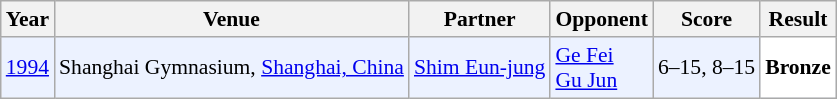<table class="sortable wikitable" style="font-size: 90%;">
<tr>
<th>Year</th>
<th>Venue</th>
<th>Partner</th>
<th>Opponent</th>
<th>Score</th>
<th>Result</th>
</tr>
<tr style="background:#ECF2FF">
<td align="center"><a href='#'>1994</a></td>
<td align="left">Shanghai Gymnasium, <a href='#'>Shanghai, China</a></td>
<td align="left"> <a href='#'>Shim Eun-jung</a></td>
<td align="left"> <a href='#'>Ge Fei</a> <br>  <a href='#'>Gu Jun</a></td>
<td align="left">6–15, 8–15</td>
<td style="text-align:left; background:white"> <strong>Bronze</strong></td>
</tr>
</table>
